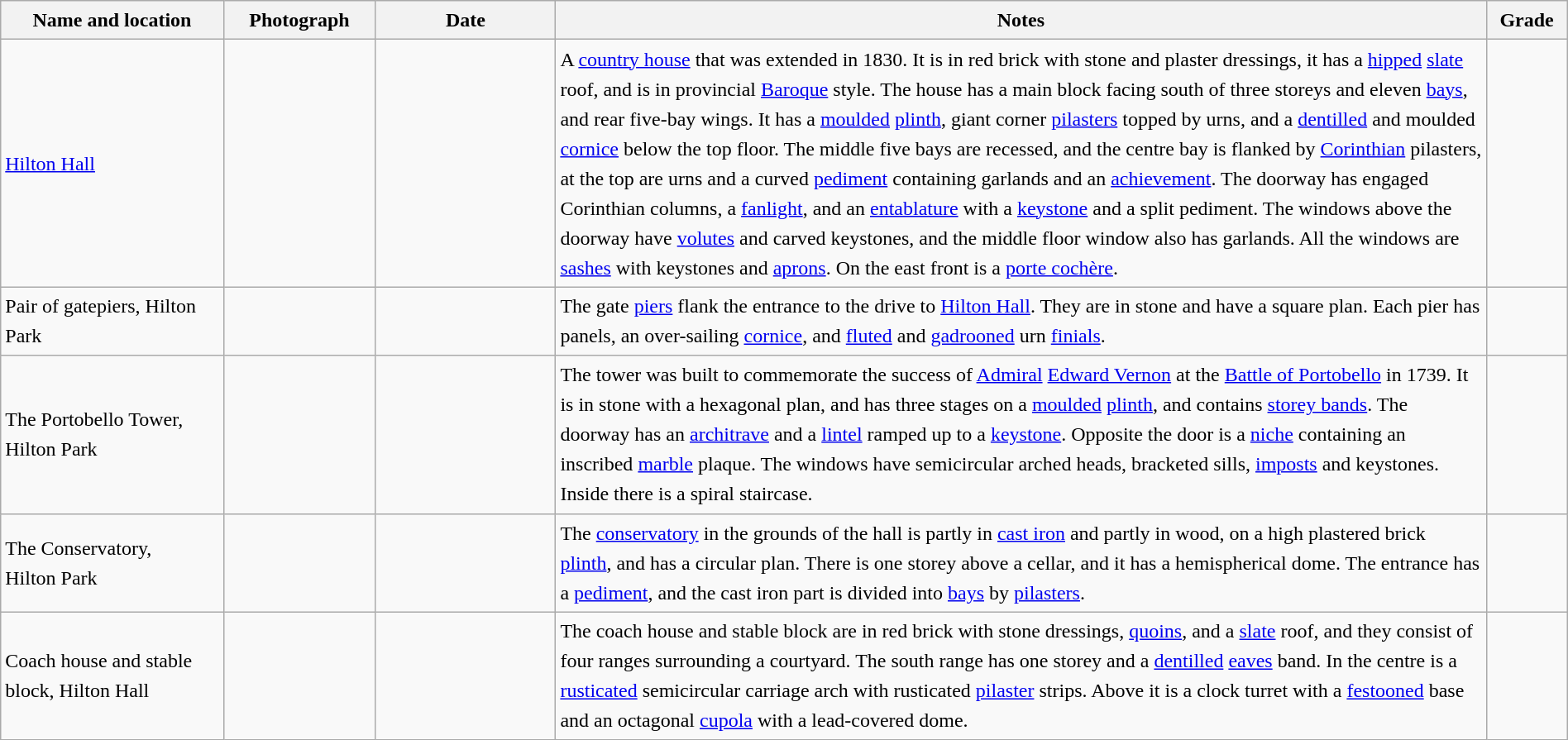<table class="wikitable sortable plainrowheaders" style="width:100%; border:0; text-align:left; line-height:150%;">
<tr>
<th scope="col"  style="width:150px">Name and location</th>
<th scope="col"  style="width:100px" class="unsortable">Photograph</th>
<th scope="col"  style="width:120px">Date</th>
<th scope="col"  style="width:650px" class="unsortable">Notes</th>
<th scope="col"  style="width:50px">Grade</th>
</tr>
<tr>
<td><a href='#'>Hilton Hall</a><br><small></small></td>
<td></td>
<td align="center"></td>
<td>A <a href='#'>country house</a> that was extended in 1830.  It is in red brick with stone and plaster dressings, it has a <a href='#'>hipped</a> <a href='#'>slate</a> roof, and is in provincial <a href='#'>Baroque</a> style.  The house has a main block facing south of three storeys and eleven <a href='#'>bays</a>, and rear five-bay wings.  It has a <a href='#'>moulded</a> <a href='#'>plinth</a>, giant corner <a href='#'>pilasters</a> topped by urns, and a <a href='#'>dentilled</a> and moulded <a href='#'>cornice</a> below the top floor.  The middle five bays are recessed, and the centre bay is flanked by <a href='#'>Corinthian</a> pilasters, at the top are urns and a curved <a href='#'>pediment</a> containing garlands and an <a href='#'>achievement</a>.  The doorway has engaged Corinthian columns, a <a href='#'>fanlight</a>, and an <a href='#'>entablature</a> with a <a href='#'>keystone</a> and a split pediment.  The windows above the doorway have <a href='#'>volutes</a> and carved keystones, and the middle floor window also has garlands.  All the windows are <a href='#'>sashes</a> with keystones and <a href='#'>aprons</a>.  On the east front is a <a href='#'>porte cochère</a>.</td>
<td align="center" ></td>
</tr>
<tr>
<td>Pair of gatepiers, Hilton Park<br><small></small></td>
<td></td>
<td align="center"></td>
<td>The gate <a href='#'>piers</a> flank the entrance to the drive to <a href='#'>Hilton Hall</a>.  They are in stone and have a square plan.  Each pier has panels, an over-sailing <a href='#'>cornice</a>, and <a href='#'>fluted</a> and <a href='#'>gadrooned</a> urn <a href='#'>finials</a>.</td>
<td align="center" ></td>
</tr>
<tr>
<td>The Portobello Tower,<br>Hilton Park<br><small></small></td>
<td></td>
<td align="center"></td>
<td>The tower was built to commemorate the success of <a href='#'>Admiral</a> <a href='#'>Edward Vernon</a> at the <a href='#'>Battle of Portobello</a> in 1739.  It is in stone with a hexagonal plan, and has three stages on a <a href='#'>moulded</a> <a href='#'>plinth</a>, and contains <a href='#'>storey bands</a>.  The doorway has an <a href='#'>architrave</a> and a <a href='#'>lintel</a> ramped up to a <a href='#'>keystone</a>.  Opposite the door is a <a href='#'>niche</a> containing an inscribed <a href='#'>marble</a> plaque.  The windows have semicircular arched heads, bracketed sills, <a href='#'>imposts</a> and keystones.  Inside there is a spiral staircase.</td>
<td align="center" ></td>
</tr>
<tr>
<td>The Conservatory,<br>Hilton Park<br><small></small></td>
<td></td>
<td align="center"></td>
<td>The <a href='#'>conservatory</a> in the grounds of the hall is partly in <a href='#'>cast iron</a> and partly in wood, on a high plastered brick <a href='#'>plinth</a>, and has a circular plan.  There is one storey above a cellar, and it has a hemispherical dome.  The entrance has a <a href='#'>pediment</a>, and the cast iron part is divided into <a href='#'>bays</a> by <a href='#'>pilasters</a>.</td>
<td align="center" ></td>
</tr>
<tr>
<td>Coach house and stable block, Hilton Hall<br><small></small></td>
<td></td>
<td align="center"></td>
<td>The coach house and stable block are in red brick with stone dressings, <a href='#'>quoins</a>, and a <a href='#'>slate</a> roof, and they consist of four ranges surrounding a courtyard.  The south range has one storey and a <a href='#'>dentilled</a> <a href='#'>eaves</a> band.  In the centre is a <a href='#'>rusticated</a> semicircular carriage arch with rusticated <a href='#'>pilaster</a> strips.  Above it is a clock turret with a <a href='#'>festooned</a> base and an octagonal <a href='#'>cupola</a> with a lead-covered dome.</td>
<td align="center" ></td>
</tr>
<tr>
</tr>
</table>
